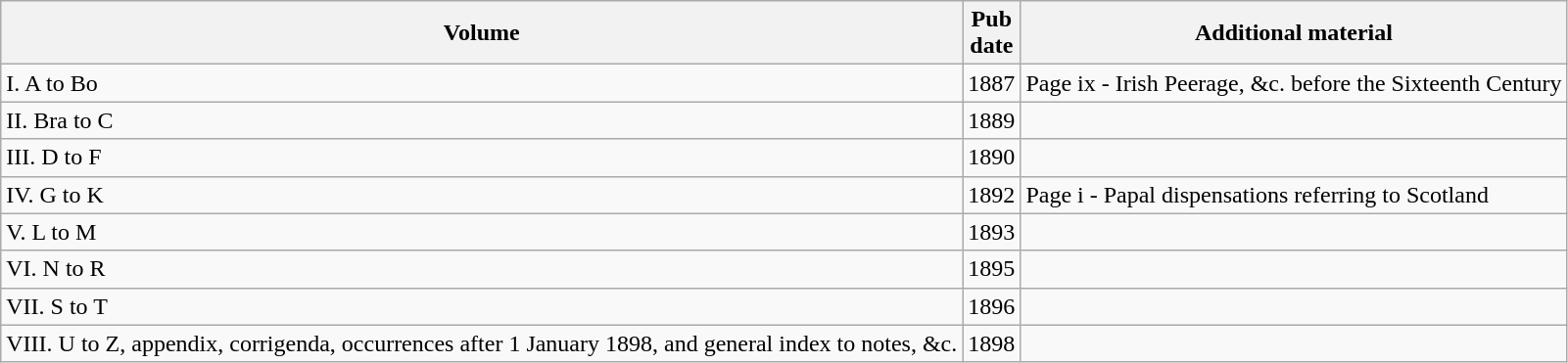<table class="wikitable">
<tr>
<th>Volume</th>
<th>Pub<br>date</th>
<th>Additional material</th>
</tr>
<tr>
<td>I. A to Bo</td>
<td>1887</td>
<td>Page ix - Irish Peerage, &c. before the Sixteenth Century</td>
</tr>
<tr>
<td>II. Bra to C</td>
<td>1889</td>
<td></td>
</tr>
<tr>
<td>III. D to F</td>
<td>1890</td>
<td></td>
</tr>
<tr>
<td>IV. G to K</td>
<td>1892</td>
<td>Page i - Papal dispensations referring to Scotland</td>
</tr>
<tr>
<td>V. L to M</td>
<td>1893</td>
<td></td>
</tr>
<tr>
<td>VI. N to R</td>
<td>1895</td>
<td></td>
</tr>
<tr>
<td>VII. S to T</td>
<td>1896</td>
<td></td>
</tr>
<tr>
<td>VIII. U to Z, appendix, corrigenda, occurrences after 1 January 1898, and general index to notes, &c.</td>
<td>1898</td>
<td></td>
</tr>
</table>
